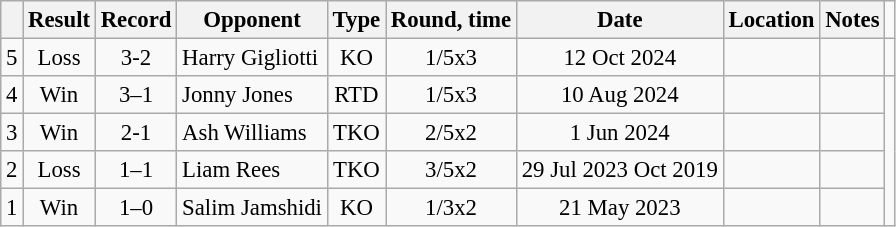<table class="wikitable" style="text-align:center; font-size:95%">
<tr>
<th></th>
<th>Result</th>
<th>Record</th>
<th>Opponent</th>
<th>Type</th>
<th>Round, time</th>
<th>Date</th>
<th>Location</th>
<th>Notes</th>
</tr>
<tr>
<td>5</td>
<td>Loss</td>
<td>3-2</td>
<td style="text-align:left;"> Harry Gigliotti</td>
<td>KO</td>
<td>1/5x3</td>
<td>12 Oct 2024</td>
<td style="text-align:left;"> </td>
<td style="text-align:left;"></td>
<td></td>
</tr>
<tr>
<td>4</td>
<td>Win</td>
<td>3–1</td>
<td style="text-align:left;"> Jonny Jones</td>
<td>RTD</td>
<td>1/5x3</td>
<td>10 Aug 2024</td>
<td style="text-align:left;"> </td>
<td></td>
</tr>
<tr>
<td>3</td>
<td>Win</td>
<td>2-1</td>
<td style="text-align:left;"> Ash Williams</td>
<td>TKO</td>
<td>2/5x2</td>
<td>1 Jun 2024</td>
<td style="text-align:left;"> </td>
<td></td>
</tr>
<tr>
<td>2</td>
<td>Loss</td>
<td>1–1</td>
<td style="text-align:left;"> Liam Rees</td>
<td>TKO</td>
<td>3/5x2</td>
<td>29 Jul 2023 Oct 2019</td>
<td style="text-align:left;"> </td>
<td style="text-align:left;"></td>
</tr>
<tr>
<td>1</td>
<td>Win</td>
<td>1–0</td>
<td style="text-align:left;"> Salim Jamshidi</td>
<td>KO</td>
<td>1/3x2</td>
<td>21 May 2023</td>
<td style="text-align:left;"> </td>
<td></td>
</tr>
</table>
